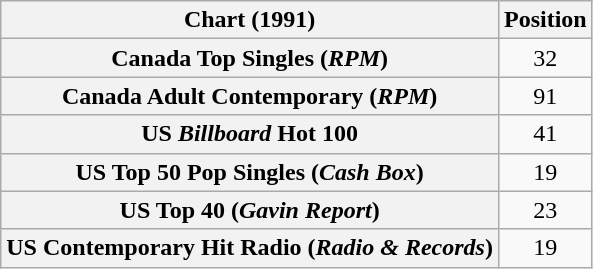<table class="wikitable sortable plainrowheaders" style="text-align:center">
<tr>
<th>Chart (1991)</th>
<th>Position</th>
</tr>
<tr>
<th scope="row">Canada Top Singles (<em>RPM</em>)</th>
<td>32</td>
</tr>
<tr>
<th scope="row">Canada Adult Contemporary (<em>RPM</em>)</th>
<td>91</td>
</tr>
<tr>
<th scope="row">US <em>Billboard</em> Hot 100</th>
<td>41</td>
</tr>
<tr>
<th scope="row">US Top 50 Pop Singles (<em>Cash Box</em>)</th>
<td>19</td>
</tr>
<tr>
<th scope="row">US Top 40 (<em>Gavin Report</em>)</th>
<td>23</td>
</tr>
<tr>
<th scope="row">US Contemporary Hit Radio (<em>Radio & Records</em>)</th>
<td>19</td>
</tr>
</table>
